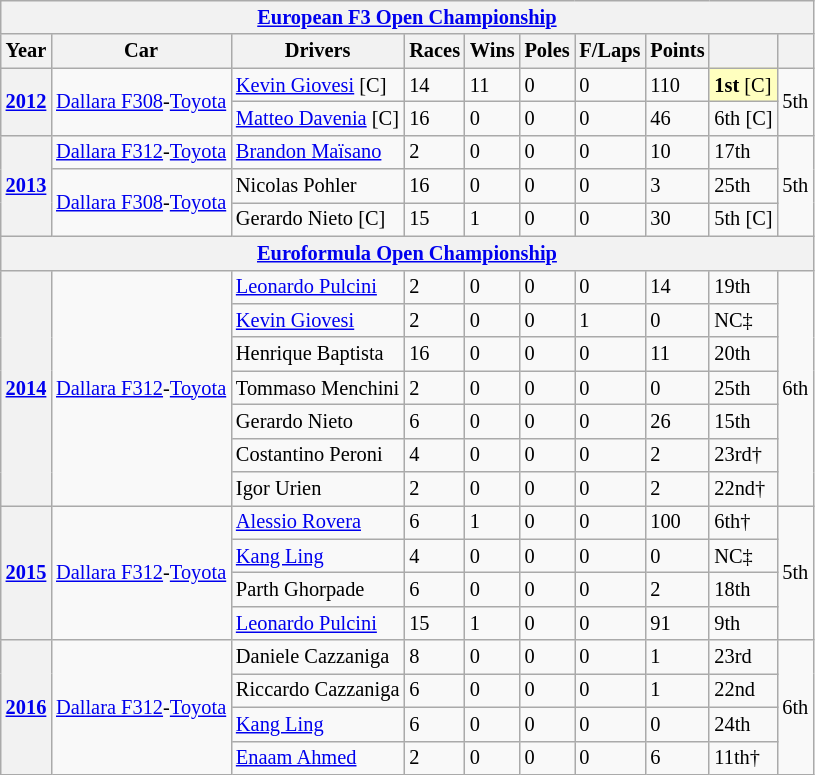<table class="wikitable" style="font-size:85%">
<tr>
<th colspan="10" align="center"><a href='#'>European F3 Open Championship</a></th>
</tr>
<tr>
<th>Year</th>
<th>Car</th>
<th>Drivers</th>
<th>Races</th>
<th>Wins</th>
<th>Poles</th>
<th>F/Laps</th>
<th>Points</th>
<th></th>
<th></th>
</tr>
<tr>
<th rowspan=2><a href='#'>2012</a></th>
<td rowspan="2"><a href='#'>Dallara F308</a>-<a href='#'>Toyota</a></td>
<td> <a href='#'>Kevin Giovesi</a> [C]</td>
<td>14</td>
<td>11</td>
<td>0</td>
<td>0</td>
<td>110</td>
<td style="background:#ffffbf;"><strong>1st</strong> [C]</td>
<td rowspan=2>5th</td>
</tr>
<tr>
<td> <a href='#'>Matteo Davenia</a> [C]</td>
<td>16</td>
<td>0</td>
<td>0</td>
<td>0</td>
<td>46</td>
<td>6th [C]</td>
</tr>
<tr>
<th rowspan=3><a href='#'>2013</a></th>
<td><a href='#'>Dallara F312</a>-<a href='#'>Toyota</a></td>
<td> <a href='#'>Brandon Maïsano</a></td>
<td>2</td>
<td>0</td>
<td>0</td>
<td>0</td>
<td>10</td>
<td>17th</td>
<td rowspan=3>5th</td>
</tr>
<tr>
<td rowspan="2"><a href='#'>Dallara F308</a>-<a href='#'>Toyota</a></td>
<td> Nicolas Pohler</td>
<td>16</td>
<td>0</td>
<td>0</td>
<td>0</td>
<td>3</td>
<td>25th</td>
</tr>
<tr>
<td> Gerardo Nieto [C]</td>
<td>15</td>
<td>1</td>
<td>0</td>
<td>0</td>
<td>30</td>
<td>5th [C]</td>
</tr>
<tr>
<th colspan="10" align="center"><a href='#'>Euroformula Open Championship</a></th>
</tr>
<tr>
<th rowspan=7><a href='#'>2014</a></th>
<td rowspan="7"><a href='#'>Dallara F312</a>-<a href='#'>Toyota</a></td>
<td> <a href='#'>Leonardo Pulcini</a></td>
<td>2</td>
<td>0</td>
<td>0</td>
<td>0</td>
<td>14</td>
<td>19th</td>
<td rowspan=7>6th</td>
</tr>
<tr>
<td> <a href='#'>Kevin Giovesi</a></td>
<td>2</td>
<td>0</td>
<td>0</td>
<td>1</td>
<td>0</td>
<td>NC‡</td>
</tr>
<tr>
<td> Henrique Baptista</td>
<td>16</td>
<td>0</td>
<td>0</td>
<td>0</td>
<td>11</td>
<td>20th</td>
</tr>
<tr>
<td> Tommaso Menchini</td>
<td>2</td>
<td>0</td>
<td>0</td>
<td>0</td>
<td>0</td>
<td>25th</td>
</tr>
<tr>
<td> Gerardo Nieto</td>
<td>6</td>
<td>0</td>
<td>0</td>
<td>0</td>
<td>26</td>
<td>15th</td>
</tr>
<tr>
<td> Costantino Peroni</td>
<td>4</td>
<td>0</td>
<td>0</td>
<td>0</td>
<td>2</td>
<td>23rd†</td>
</tr>
<tr>
<td> Igor Urien</td>
<td>2</td>
<td>0</td>
<td>0</td>
<td>0</td>
<td>2</td>
<td>22nd†</td>
</tr>
<tr>
<th rowspan=4><a href='#'>2015</a></th>
<td rowspan="4"><a href='#'>Dallara F312</a>-<a href='#'>Toyota</a></td>
<td> <a href='#'>Alessio Rovera</a></td>
<td>6</td>
<td>1</td>
<td>0</td>
<td>0</td>
<td>100</td>
<td>6th†</td>
<td rowspan=4>5th</td>
</tr>
<tr>
<td> <a href='#'>Kang Ling</a></td>
<td>4</td>
<td>0</td>
<td>0</td>
<td>0</td>
<td>0</td>
<td>NC‡</td>
</tr>
<tr>
<td> Parth Ghorpade</td>
<td>6</td>
<td>0</td>
<td>0</td>
<td>0</td>
<td>2</td>
<td>18th</td>
</tr>
<tr>
<td> <a href='#'>Leonardo Pulcini</a></td>
<td>15</td>
<td>1</td>
<td>0</td>
<td>0</td>
<td>91</td>
<td>9th</td>
</tr>
<tr>
<th rowspan=4><a href='#'>2016</a></th>
<td rowspan="4"><a href='#'>Dallara F312</a>-<a href='#'>Toyota</a></td>
<td> Daniele Cazzaniga</td>
<td>8</td>
<td>0</td>
<td>0</td>
<td>0</td>
<td>1</td>
<td>23rd</td>
<td rowspan=4>6th</td>
</tr>
<tr>
<td> Riccardo Cazzaniga</td>
<td>6</td>
<td>0</td>
<td>0</td>
<td>0</td>
<td>1</td>
<td>22nd</td>
</tr>
<tr>
<td> <a href='#'>Kang Ling</a></td>
<td>6</td>
<td>0</td>
<td>0</td>
<td>0</td>
<td>0</td>
<td>24th</td>
</tr>
<tr>
<td> <a href='#'>Enaam Ahmed</a></td>
<td>2</td>
<td>0</td>
<td>0</td>
<td>0</td>
<td>6</td>
<td>11th†</td>
</tr>
</table>
